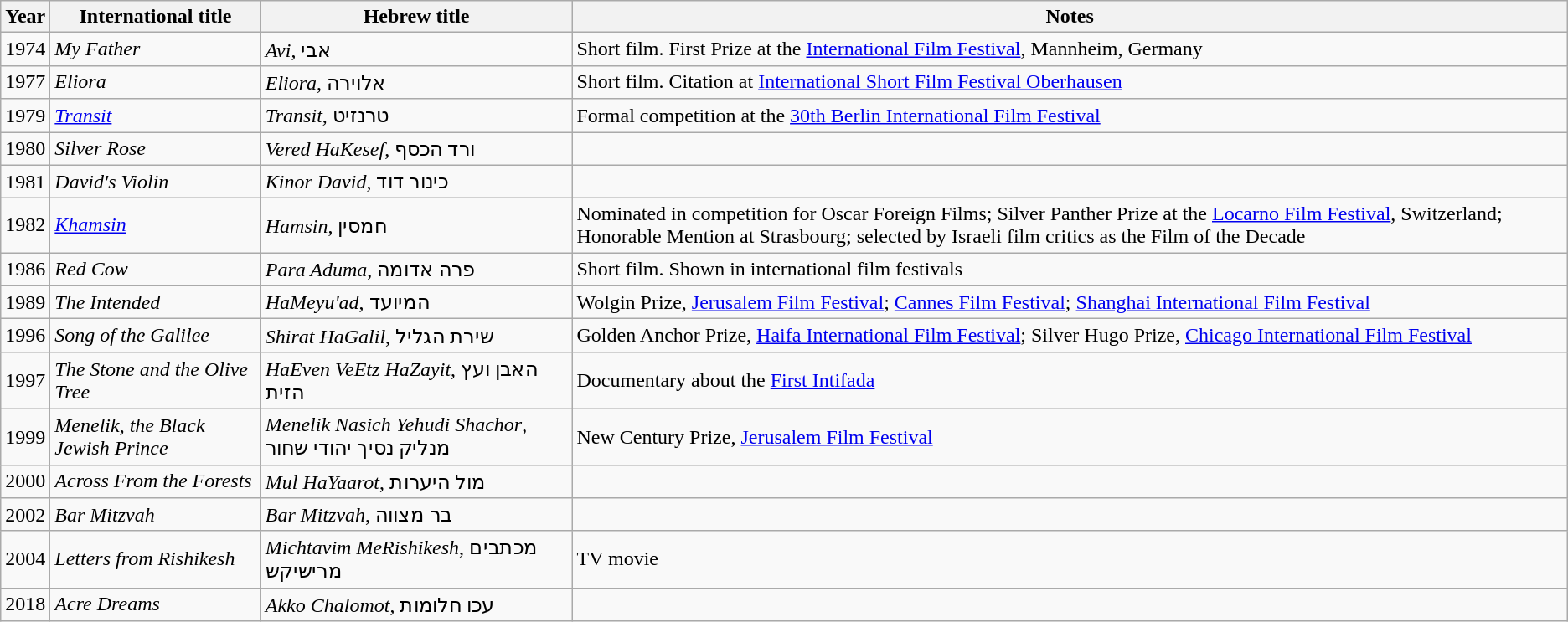<table class="wikitable sortable">
<tr>
<th>Year</th>
<th>International title</th>
<th>Hebrew title</th>
<th>Notes</th>
</tr>
<tr>
<td>1974</td>
<td><em>My Father</em></td>
<td><em>Avi</em>, אבי</td>
<td>Short film. First Prize at the <a href='#'>International Film Festival</a>, Mannheim, Germany</td>
</tr>
<tr>
<td>1977</td>
<td><em>Eliora</em></td>
<td><em>Eliora</em>, אלוירה</td>
<td>Short film. Citation at <a href='#'>International Short Film Festival Oberhausen</a></td>
</tr>
<tr>
<td>1979</td>
<td><em><a href='#'>Transit</a></em></td>
<td><em>Transit</em>, טרנזיט</td>
<td>Formal competition at the <a href='#'>30th Berlin International Film Festival</a></td>
</tr>
<tr>
<td>1980</td>
<td><em>Silver Rose</em></td>
<td><em>Vered HaKesef</em>, ורד הכסף</td>
<td></td>
</tr>
<tr>
<td>1981</td>
<td><em>David's Violin</em></td>
<td><em>Kinor David</em>, כינור דוד</td>
<td></td>
</tr>
<tr>
<td>1982</td>
<td><em><a href='#'>Khamsin</a></em></td>
<td><em>Hamsin</em>, חמסין</td>
<td>Nominated in competition for Oscar Foreign Films; Silver Panther Prize at the <a href='#'>Locarno Film Festival</a>, Switzerland; Honorable Mention at Strasbourg; selected by Israeli film critics as the Film of the Decade</td>
</tr>
<tr>
<td>1986</td>
<td><em>Red Cow</em></td>
<td><em>Para Aduma</em>, פרה אדומה</td>
<td>Short film. Shown in international film festivals</td>
</tr>
<tr>
<td>1989</td>
<td><em>The Intended</em></td>
<td><em>HaMeyu'ad</em>, המיועד</td>
<td>Wolgin Prize, <a href='#'>Jerusalem Film Festival</a>; <a href='#'>Cannes Film Festival</a>; <a href='#'>Shanghai International Film Festival</a></td>
</tr>
<tr>
<td>1996</td>
<td><em>Song of the Galilee</em></td>
<td><em>Shirat HaGalil</em>, שירת הגליל</td>
<td>Golden Anchor Prize, <a href='#'>Haifa International Film Festival</a>; Silver Hugo Prize, <a href='#'>Chicago International Film Festival</a></td>
</tr>
<tr>
<td>1997</td>
<td><em>The Stone and the Olive Tree</em></td>
<td><em>HaEven VeEtz HaZayit</em>, האבן ועץ הזית</td>
<td>Documentary about the <a href='#'>First Intifada</a></td>
</tr>
<tr>
<td>1999</td>
<td><em>Menelik, the Black Jewish Prince</em></td>
<td><em>Menelik Nasich Yehudi Shachor</em>, מנליק נסיך יהודי שחור</td>
<td>New Century Prize, <a href='#'>Jerusalem Film Festival</a></td>
</tr>
<tr>
<td>2000</td>
<td><em>Across From the Forests</em></td>
<td><em>Mul HaYaarot</em>, מול היערות</td>
<td></td>
</tr>
<tr>
<td>2002</td>
<td><em>Bar Mitzvah</em></td>
<td><em>Bar Mitzvah</em>, בר מצווה</td>
<td></td>
</tr>
<tr>
<td>2004</td>
<td><em>Letters from Rishikesh</em></td>
<td><em>Michtavim MeRishikesh</em>, מכתבים מרישיקש</td>
<td>TV movie</td>
</tr>
<tr>
<td>2018</td>
<td><em>Acre Dreams</em></td>
<td><em>Akko Chalomot</em>, עכו חלומות</td>
<td></td>
</tr>
</table>
